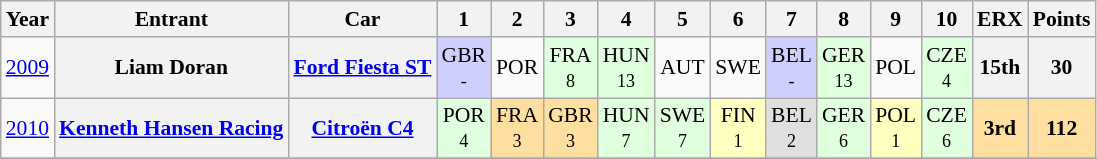<table class="wikitable" border="1" style="text-align:center; font-size:90%;">
<tr valign="top">
<th>Year</th>
<th>Entrant</th>
<th>Car</th>
<th>1</th>
<th>2</th>
<th>3</th>
<th>4</th>
<th>5</th>
<th>6</th>
<th>7</th>
<th>8</th>
<th>9</th>
<th>10</th>
<th>ERX</th>
<th>Points</th>
</tr>
<tr>
<td><a href='#'>2009</a></td>
<th>Liam Doran</th>
<th><a href='#'>Ford Fiesta ST</a></th>
<td style="background:#CFCFFF;">GBR<br><small>-</small></td>
<td>POR</td>
<td style="background:#DFFFDF;">FRA<br><small>8</small></td>
<td style="background:#DFFFDF;">HUN<br><small>13</small></td>
<td>AUT</td>
<td>SWE</td>
<td style="background:#CFCFFF;">BEL<br><small>-</small></td>
<td style="background:#DFFFDF;">GER<br><small>13</small></td>
<td>POL</td>
<td style="background:#DFFFDF;">CZE<br><small>4</small></td>
<th>15th</th>
<th>30</th>
</tr>
<tr>
<td><a href='#'>2010</a></td>
<th><a href='#'>Kenneth Hansen Racing</a></th>
<th><a href='#'>Citroën C4</a></th>
<td style="background:#DFFFDF;">POR<br><small>4</small></td>
<td style="background:#FFDF9F;">FRA<br><small>3</small></td>
<td style="background:#FFDF9F;">GBR<br><small>3</small></td>
<td style="background:#DFFFDF;">HUN<br><small>7</small></td>
<td style="background:#DFFFDF;">SWE<br><small>7</small></td>
<td style="background:#FFFFBF;">FIN<br><small>1</small></td>
<td style="background:#DFDFDF;">BEL<br><small>2</small></td>
<td style="background:#DFFFDF;">GER<br><small>6</small></td>
<td style="background:#FFFFBF;">POL<br><small>1</small></td>
<td style="background:#DFFFDF;">CZE<br><small>6</small></td>
<td style="background:#FFDF9F;"><strong>3rd</strong></td>
<td style="background:#FFDF9F;"><strong>112</strong></td>
</tr>
<tr>
</tr>
</table>
